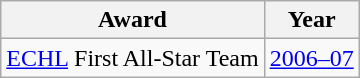<table class="wikitable">
<tr>
<th>Award</th>
<th>Year</th>
</tr>
<tr>
<td><a href='#'>ECHL</a> First All-Star Team</td>
<td><a href='#'>2006–07</a></td>
</tr>
</table>
